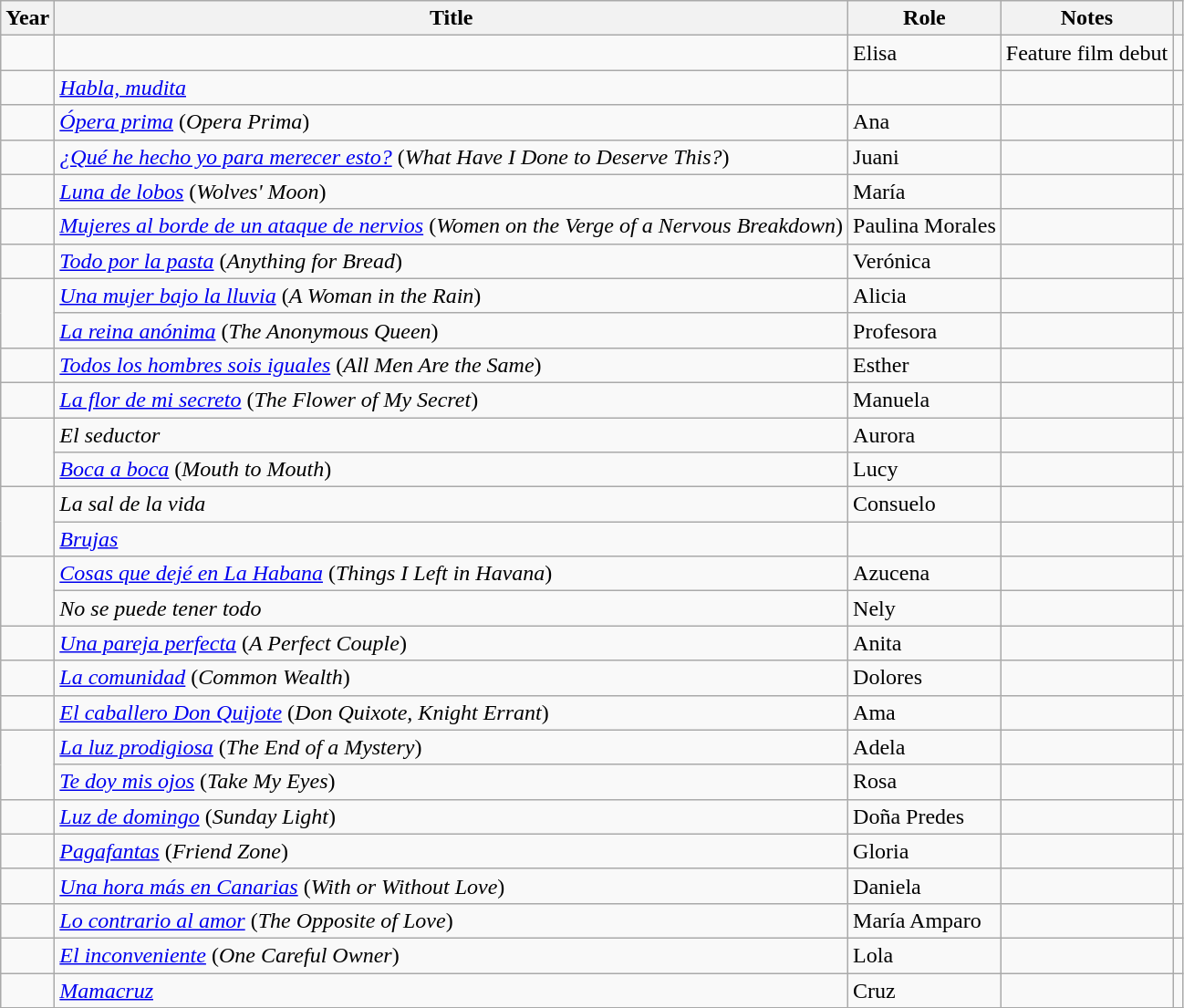<table class="wikitable sortable">
<tr>
<th>Year</th>
<th>Title</th>
<th>Role</th>
<th>Notes</th>
<th></th>
</tr>
<tr>
<td></td>
<td><em></em></td>
<td>Elisa</td>
<td>Feature film debut</td>
<td></td>
</tr>
<tr>
<td></td>
<td><em><a href='#'>Habla, mudita</a></em></td>
<td></td>
<td></td>
<td></td>
</tr>
<tr>
<td></td>
<td><em><a href='#'>Ópera prima</a></em> (<em>Opera Prima</em>)</td>
<td>Ana</td>
<td></td>
<td></td>
</tr>
<tr>
<td></td>
<td><em><a href='#'>¿Qué he hecho yo para merecer esto?</a></em> (<em>What Have I Done to Deserve This?</em>)</td>
<td>Juani</td>
<td></td>
<td></td>
</tr>
<tr>
<td></td>
<td><em><a href='#'>Luna de lobos</a></em> (<em>Wolves' Moon</em>)</td>
<td>María</td>
<td></td>
<td></td>
</tr>
<tr>
<td></td>
<td><em><a href='#'>Mujeres al borde de un ataque de nervios</a></em> (<em>Women on the Verge of a Nervous Breakdown</em>)</td>
<td>Paulina Morales</td>
<td></td>
<td></td>
</tr>
<tr>
<td></td>
<td><em><a href='#'>Todo por la pasta</a></em> (<em>Anything for Bread</em>)</td>
<td>Verónica</td>
<td></td>
<td></td>
</tr>
<tr>
<td rowspan = "2"></td>
<td><em><a href='#'>Una mujer bajo la lluvia</a></em> (<em>A Woman in the Rain</em>)</td>
<td>Alicia</td>
<td></td>
<td></td>
</tr>
<tr>
<td><em><a href='#'>La reina anónima</a></em> (<em>The Anonymous Queen</em>)</td>
<td>Profesora</td>
<td></td>
<td></td>
</tr>
<tr>
<td></td>
<td><em><a href='#'>Todos los hombres sois iguales</a></em> (<em>All Men Are the Same</em>)</td>
<td>Esther</td>
<td></td>
<td></td>
</tr>
<tr>
<td></td>
<td><em><a href='#'>La flor de mi secreto</a></em> (<em>The Flower of My Secret</em>)</td>
<td>Manuela</td>
<td></td>
<td></td>
</tr>
<tr>
<td rowspan = "2"></td>
<td><em>El seductor</em></td>
<td>Aurora</td>
<td></td>
<td></td>
</tr>
<tr>
<td><em><a href='#'>Boca a boca</a></em> (<em>Mouth to Mouth</em>)</td>
<td>Lucy</td>
<td></td>
<td></td>
</tr>
<tr>
<td rowspan = "2"></td>
<td><em>La sal de la vida</em></td>
<td>Consuelo</td>
<td></td>
<td></td>
</tr>
<tr>
<td><em><a href='#'>Brujas</a></em></td>
<td></td>
<td></td>
<td></td>
</tr>
<tr>
<td rowspan = "2"></td>
<td><em><a href='#'>Cosas que dejé en La Habana</a></em> (<em>Things I Left in Havana</em>)</td>
<td>Azucena</td>
<td></td>
<td></td>
</tr>
<tr>
<td><em>No se puede tener todo</em></td>
<td>Nely</td>
<td></td>
<td></td>
</tr>
<tr>
<td></td>
<td><em><a href='#'>Una pareja perfecta</a></em> (<em>A Perfect Couple</em>)</td>
<td>Anita</td>
<td></td>
<td></td>
</tr>
<tr>
<td></td>
<td><em><a href='#'>La comunidad</a></em> (<em>Common Wealth</em>)</td>
<td>Dolores</td>
<td></td>
<td></td>
</tr>
<tr>
<td></td>
<td><em><a href='#'>El caballero Don Quijote</a></em> (<em>Don Quixote, Knight Errant</em>)</td>
<td>Ama</td>
<td></td>
<td></td>
</tr>
<tr>
<td rowspan = "2"></td>
<td><em><a href='#'>La luz prodigiosa</a></em> (<em>The End of a Mystery</em>)</td>
<td>Adela</td>
<td></td>
<td></td>
</tr>
<tr>
<td><em><a href='#'>Te doy mis ojos</a></em> (<em>Take My Eyes</em>)</td>
<td>Rosa</td>
<td></td>
<td></td>
</tr>
<tr>
<td></td>
<td><em><a href='#'>Luz de domingo</a></em> (<em>Sunday Light</em>)</td>
<td>Doña Predes</td>
<td></td>
<td></td>
</tr>
<tr>
<td></td>
<td><em><a href='#'>Pagafantas</a></em> (<em>Friend Zone</em>)</td>
<td>Gloria</td>
<td></td>
<td></td>
</tr>
<tr>
<td></td>
<td><em><a href='#'>Una hora más en Canarias</a></em> (<em>With or Without Love</em>)</td>
<td>Daniela</td>
<td></td>
<td></td>
</tr>
<tr>
<td></td>
<td><em><a href='#'>Lo contrario al amor</a></em> (<em>The Opposite of Love</em>)</td>
<td>María Amparo</td>
<td></td>
<td></td>
</tr>
<tr>
<td></td>
<td><em><a href='#'>El inconveniente</a></em> (<em>One Careful Owner</em>)</td>
<td>Lola</td>
<td></td>
<td></td>
</tr>
<tr>
<td></td>
<td><em><a href='#'>Mamacruz</a></em></td>
<td>Cruz</td>
<td></td>
<td></td>
</tr>
</table>
